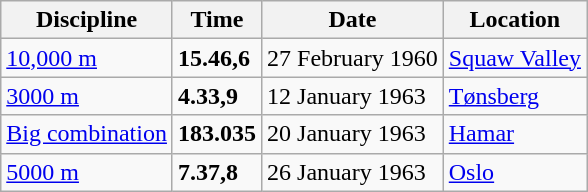<table class='wikitable'>
<tr>
<th>Discipline</th>
<th>Time</th>
<th>Date</th>
<th>Location</th>
</tr>
<tr>
<td><a href='#'>10,000 m</a></td>
<td><strong>15.46,6</strong></td>
<td>27 February 1960</td>
<td align=left><a href='#'>Squaw Valley</a></td>
</tr>
<tr>
<td><a href='#'>3000 m</a></td>
<td><strong>4.33,9</strong></td>
<td>12 January 1963</td>
<td align=left><a href='#'>Tønsberg</a></td>
</tr>
<tr>
<td><a href='#'>Big combination</a></td>
<td><strong>183.035</strong></td>
<td>20 January 1963</td>
<td align=left><a href='#'>Hamar</a></td>
</tr>
<tr>
<td><a href='#'>5000 m</a></td>
<td><strong>7.37,8</strong></td>
<td>26 January 1963</td>
<td align=left><a href='#'>Oslo</a></td>
</tr>
</table>
